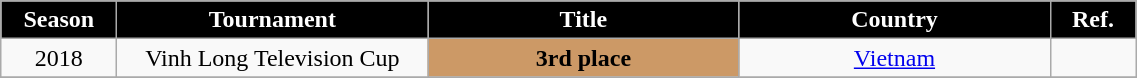<table class="wikitable">
<tr>
<th style="width:70px; background:black; color:white; text-align:center;"><strong>Season</strong></th>
<th style="width:200px; background:black; color:white;">Tournament</th>
<th style="width:200px; background:black; color:white;">Title</th>
<th style="width:200px; background:black; color:white;">Country</th>
<th style="width:50px; background:black; color:white;">Ref.</th>
</tr>
<tr align=center>
<td rowspan=1>2018</td>
<td>Vinh Long Television Cup</td>
<td style="background:#CC9966;"><strong>3rd place</strong></td>
<td> <a href='#'>Vietnam</a></td>
<td></td>
</tr>
<tr>
</tr>
</table>
